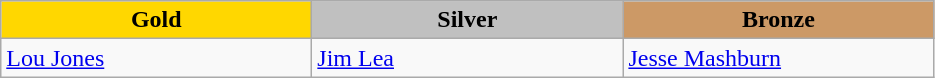<table class="wikitable" style="text-align:left">
<tr align="center">
<td width=200 bgcolor=gold><strong>Gold</strong></td>
<td width=200 bgcolor=silver><strong>Silver</strong></td>
<td width=200 bgcolor=CC9966><strong>Bronze</strong></td>
</tr>
<tr>
<td><a href='#'>Lou Jones</a><br><em></em></td>
<td><a href='#'>Jim Lea</a><br><em></em></td>
<td><a href='#'>Jesse Mashburn</a><br><em></em></td>
</tr>
</table>
